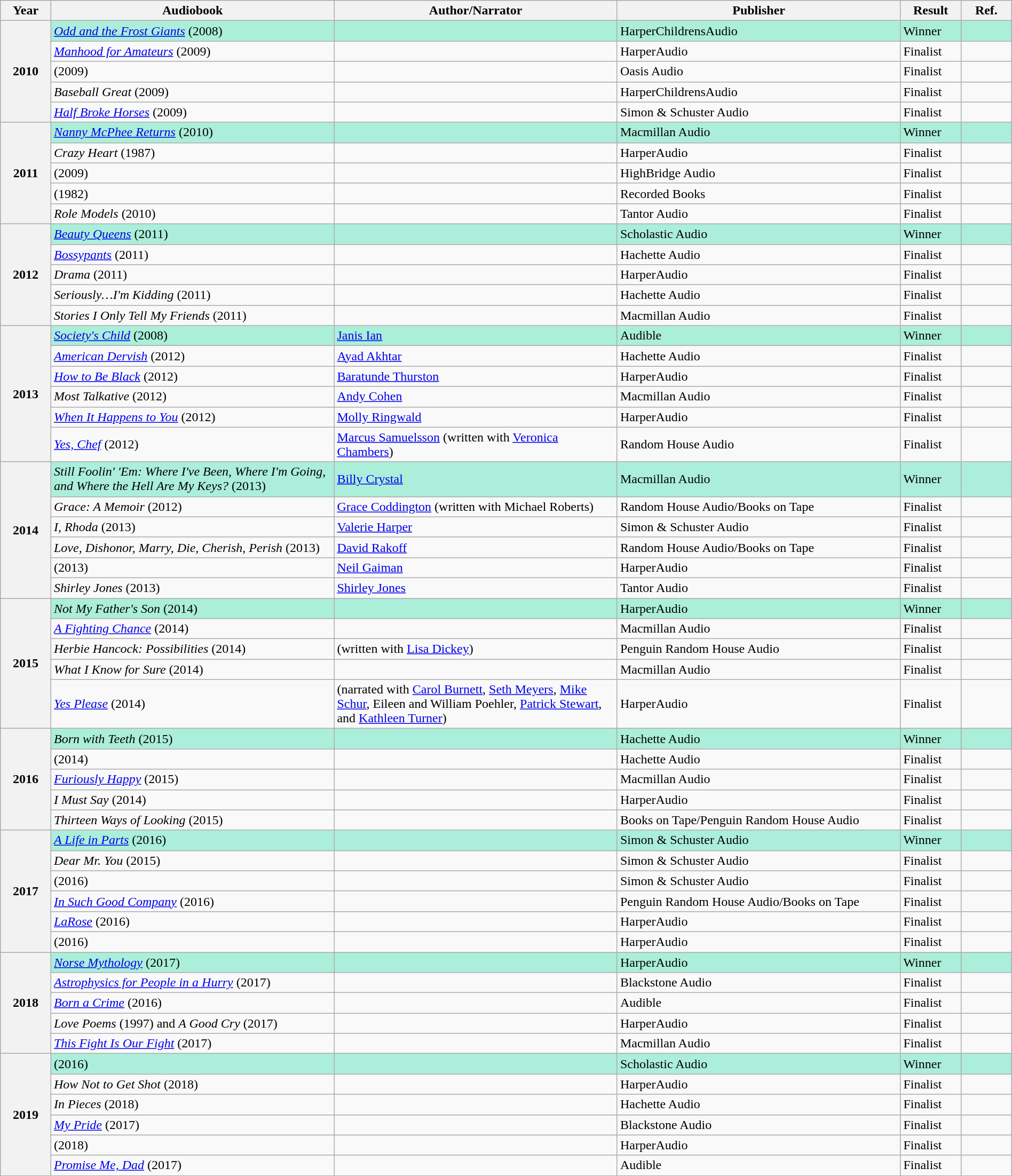<table class="wikitable sortable mw-collapsible" style="width:100%">
<tr>
<th scope="col" width="5%">Year</th>
<th scope="col" width="28%">Audiobook</th>
<th scope="col" width="28%">Author/Narrator</th>
<th scope="col" width="28%">Publisher</th>
<th scope="col" width="6%">Result</th>
<th scope="col" width="5%">Ref.</th>
</tr>
<tr style="background:#ABEED9">
<th rowspan="5">2010<br></th>
<td><em><a href='#'>Odd and the Frost Giants</a></em> (2008)</td>
<td></td>
<td>HarperChildrensAudio</td>
<td>Winner</td>
<td></td>
</tr>
<tr>
<td><em><a href='#'>Manhood for Amateurs</a></em> (2009)</td>
<td></td>
<td>HarperAudio</td>
<td>Finalist</td>
<td></td>
</tr>
<tr>
<td><em></em> (2009)</td>
<td></td>
<td>Oasis Audio</td>
<td>Finalist</td>
<td></td>
</tr>
<tr>
<td><em>Baseball Great</em> (2009)</td>
<td></td>
<td>HarperChildrensAudio</td>
<td>Finalist</td>
<td></td>
</tr>
<tr>
<td><em><a href='#'>Half Broke Horses</a></em> (2009)</td>
<td></td>
<td>Simon & Schuster Audio</td>
<td>Finalist</td>
<td></td>
</tr>
<tr style="background:#ABEED9">
<th rowspan="5">2011<br></th>
<td><em><a href='#'>Nanny McPhee Returns</a></em> (2010)</td>
<td></td>
<td>Macmillan Audio</td>
<td>Winner</td>
<td></td>
</tr>
<tr>
<td><em>Crazy Heart</em> (1987)</td>
<td></td>
<td>HarperAudio</td>
<td>Finalist</td>
<td></td>
</tr>
<tr>
<td><em></em> (2009)</td>
<td></td>
<td>HighBridge Audio</td>
<td>Finalist</td>
<td></td>
</tr>
<tr>
<td><em></em> (1982)</td>
<td></td>
<td>Recorded Books</td>
<td>Finalist</td>
<td></td>
</tr>
<tr>
<td><em>Role Models</em> (2010)</td>
<td></td>
<td>Tantor Audio</td>
<td>Finalist</td>
<td></td>
</tr>
<tr style="background:#ABEED9">
<th rowspan="5">2012<br></th>
<td><em><a href='#'>Beauty Queens</a></em> (2011)</td>
<td></td>
<td>Scholastic Audio</td>
<td>Winner</td>
<td></td>
</tr>
<tr>
<td><em><a href='#'>Bossypants</a></em> (2011)</td>
<td></td>
<td>Hachette Audio</td>
<td>Finalist</td>
<td></td>
</tr>
<tr>
<td><em>Drama</em> (2011)</td>
<td></td>
<td>HarperAudio</td>
<td>Finalist</td>
<td></td>
</tr>
<tr>
<td><em>Seriously…I'm Kidding</em> (2011)</td>
<td></td>
<td>Hachette Audio</td>
<td>Finalist</td>
<td></td>
</tr>
<tr>
<td><em>Stories I Only Tell My Friends</em> (2011)</td>
<td></td>
<td>Macmillan Audio</td>
<td>Finalist</td>
<td></td>
</tr>
<tr style="background:#ABEED9">
<th rowspan="6">2013<br></th>
<td><em><a href='#'>Society's Child</a></em> (2008)</td>
<td><a href='#'>Janis Ian</a></td>
<td>Audible</td>
<td>Winner</td>
<td></td>
</tr>
<tr>
<td><em><a href='#'>American Dervish</a></em> (2012)</td>
<td><a href='#'>Ayad Akhtar</a></td>
<td>Hachette Audio</td>
<td>Finalist</td>
<td></td>
</tr>
<tr>
<td><em><a href='#'>How to Be Black</a></em> (2012)</td>
<td><a href='#'>Baratunde Thurston</a></td>
<td>HarperAudio</td>
<td>Finalist</td>
<td></td>
</tr>
<tr>
<td><em>Most Talkative</em> (2012)</td>
<td><a href='#'>Andy Cohen</a></td>
<td>Macmillan Audio</td>
<td>Finalist</td>
<td></td>
</tr>
<tr>
<td><em><a href='#'>When It Happens to You</a></em> (2012)</td>
<td><a href='#'>Molly Ringwald</a></td>
<td>HarperAudio</td>
<td>Finalist</td>
<td></td>
</tr>
<tr>
<td><em><a href='#'>Yes, Chef</a></em> (2012)</td>
<td><a href='#'>Marcus Samuelsson</a> (written with <a href='#'>Veronica Chambers</a>)</td>
<td>Random House Audio</td>
<td>Finalist</td>
<td></td>
</tr>
<tr style="background:#ABEED9">
<th rowspan="6">2014<br></th>
<td><em>Still Foolin' 'Em: Where I've Been, Where I'm Going, and Where the Hell Are My Keys?</em> (2013)</td>
<td><a href='#'>Billy Crystal</a></td>
<td>Macmillan Audio</td>
<td>Winner</td>
<td></td>
</tr>
<tr>
<td><em>Grace: A Memoir</em> (2012)</td>
<td><a href='#'>Grace Coddington</a> (written with Michael Roberts)</td>
<td>Random House Audio/Books on Tape</td>
<td>Finalist</td>
<td></td>
</tr>
<tr>
<td><em>I, Rhoda</em> (2013)</td>
<td><a href='#'>Valerie Harper</a></td>
<td>Simon & Schuster Audio</td>
<td>Finalist</td>
<td></td>
</tr>
<tr>
<td><em>Love, Dishonor, Marry, Die, Cherish, Perish</em> (2013)</td>
<td><a href='#'>David Rakoff</a></td>
<td>Random House Audio/Books on Tape</td>
<td>Finalist</td>
<td></td>
</tr>
<tr>
<td><em></em> (2013)</td>
<td><a href='#'>Neil Gaiman</a></td>
<td>HarperAudio</td>
<td>Finalist</td>
<td></td>
</tr>
<tr>
<td><em>Shirley Jones</em> (2013)</td>
<td><a href='#'>Shirley Jones</a></td>
<td>Tantor Audio</td>
<td>Finalist</td>
<td></td>
</tr>
<tr style="background:#ABEED9">
<th rowspan="5">2015<br></th>
<td><em>Not My Father's Son</em> (2014)</td>
<td></td>
<td>HarperAudio</td>
<td>Winner</td>
<td></td>
</tr>
<tr>
<td><em><a href='#'>A Fighting Chance</a></em> (2014)</td>
<td></td>
<td>Macmillan Audio</td>
<td>Finalist</td>
<td></td>
</tr>
<tr>
<td><em>Herbie Hancock: Possibilities</em> (2014)</td>
<td> (written with <a href='#'>Lisa Dickey</a>)</td>
<td>Penguin Random House Audio</td>
<td>Finalist</td>
<td></td>
</tr>
<tr>
<td><em>What I Know for Sure</em> (2014)</td>
<td></td>
<td>Macmillan Audio</td>
<td>Finalist</td>
<td></td>
</tr>
<tr>
<td><em><a href='#'>Yes Please</a></em> (2014)</td>
<td> (narrated with <a href='#'>Carol Burnett</a>, <a href='#'>Seth Meyers</a>, <a href='#'>Mike Schur</a>, Eileen and William Poehler, <a href='#'>Patrick Stewart</a>, and <a href='#'>Kathleen Turner</a>)</td>
<td>HarperAudio</td>
<td>Finalist</td>
<td></td>
</tr>
<tr style="background:#ABEED9">
<th rowspan="5">2016<br></th>
<td><em>Born with Teeth</em> (2015)</td>
<td></td>
<td>Hachette Audio</td>
<td>Winner</td>
<td></td>
</tr>
<tr>
<td><em></em> (2014)</td>
<td></td>
<td>Hachette Audio</td>
<td>Finalist</td>
<td></td>
</tr>
<tr>
<td><em><a href='#'>Furiously Happy</a></em> (2015)</td>
<td></td>
<td>Macmillan Audio</td>
<td>Finalist</td>
<td></td>
</tr>
<tr>
<td><em>I Must Say</em> (2014)</td>
<td></td>
<td>HarperAudio</td>
<td>Finalist</td>
<td></td>
</tr>
<tr>
<td><em>Thirteen Ways of Looking</em> (2015)</td>
<td></td>
<td>Books on Tape/Penguin Random House Audio</td>
<td>Finalist</td>
<td></td>
</tr>
<tr style="background:#ABEED9">
<th rowspan="6">2017<br></th>
<td><em><a href='#'>A Life in Parts</a></em> (2016)</td>
<td></td>
<td>Simon & Schuster Audio</td>
<td>Winner</td>
<td></td>
</tr>
<tr>
<td><em>Dear Mr. You</em> (2015)</td>
<td></td>
<td>Simon & Schuster Audio</td>
<td>Finalist</td>
<td></td>
</tr>
<tr>
<td><em></em> (2016)</td>
<td></td>
<td>Simon & Schuster Audio</td>
<td>Finalist</td>
<td></td>
</tr>
<tr>
<td><em><a href='#'>In Such Good Company</a></em> (2016)</td>
<td></td>
<td>Penguin Random House Audio/Books on Tape</td>
<td>Finalist</td>
<td></td>
</tr>
<tr>
<td><em><a href='#'>LaRose</a></em> (2016)</td>
<td></td>
<td>HarperAudio</td>
<td>Finalist</td>
<td></td>
</tr>
<tr>
<td><em></em> (2016)</td>
<td></td>
<td>HarperAudio</td>
<td>Finalist</td>
<td></td>
</tr>
<tr style="background:#ABEED9">
<th rowspan="5">2018<br></th>
<td><em><a href='#'>Norse Mythology</a></em> (2017)</td>
<td></td>
<td>HarperAudio</td>
<td>Winner</td>
<td></td>
</tr>
<tr>
<td><em><a href='#'>Astrophysics for People in a Hurry</a></em> (2017)</td>
<td></td>
<td>Blackstone Audio</td>
<td>Finalist</td>
<td></td>
</tr>
<tr>
<td><em><a href='#'>Born a Crime</a></em> (2016)</td>
<td></td>
<td>Audible</td>
<td>Finalist</td>
<td></td>
</tr>
<tr>
<td><em>Love Poems</em> (1997) and <em>A Good Cry</em> (2017)</td>
<td></td>
<td>HarperAudio</td>
<td>Finalist</td>
<td></td>
</tr>
<tr>
<td><em><a href='#'>This Fight Is Our Fight</a></em> (2017)</td>
<td></td>
<td>Macmillan Audio</td>
<td>Finalist</td>
<td></td>
</tr>
<tr style="background:#ABEED9">
<th rowspan="6">2019<br></th>
<td><em></em> (2016)</td>
<td></td>
<td>Scholastic Audio</td>
<td>Winner</td>
<td></td>
</tr>
<tr>
<td><em>How Not to Get Shot</em> (2018)</td>
<td></td>
<td>HarperAudio</td>
<td>Finalist</td>
<td></td>
</tr>
<tr>
<td><em>In Pieces</em> (2018)</td>
<td></td>
<td>Hachette Audio</td>
<td>Finalist</td>
<td></td>
</tr>
<tr>
<td><em><a href='#'>My Pride</a></em> (2017)</td>
<td></td>
<td>Blackstone Audio</td>
<td>Finalist</td>
<td></td>
</tr>
<tr>
<td><em></em> (2018)</td>
<td></td>
<td>HarperAudio</td>
<td>Finalist</td>
<td></td>
</tr>
<tr>
<td><em><a href='#'>Promise Me, Dad</a></em> (2017)</td>
<td></td>
<td>Audible</td>
<td>Finalist</td>
<td></td>
</tr>
</table>
